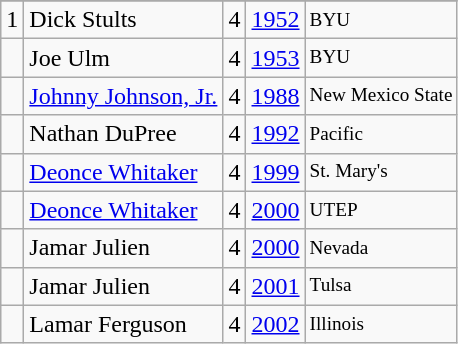<table class="wikitable">
<tr>
</tr>
<tr>
<td>1</td>
<td>Dick Stults</td>
<td>4</td>
<td><a href='#'>1952</a></td>
<td style="font-size:80%;">BYU</td>
</tr>
<tr>
<td></td>
<td>Joe Ulm</td>
<td>4</td>
<td><a href='#'>1953</a></td>
<td style="font-size:80%;">BYU</td>
</tr>
<tr>
<td></td>
<td><a href='#'>Johnny Johnson, Jr.</a></td>
<td>4</td>
<td><a href='#'>1988</a></td>
<td style="font-size:80%;">New Mexico State</td>
</tr>
<tr>
<td></td>
<td>Nathan DuPree</td>
<td>4</td>
<td><a href='#'>1992</a></td>
<td style="font-size:80%;">Pacific</td>
</tr>
<tr>
<td></td>
<td><a href='#'>Deonce Whitaker</a></td>
<td>4</td>
<td><a href='#'>1999</a></td>
<td style="font-size:80%;">St. Mary's</td>
</tr>
<tr>
<td></td>
<td><a href='#'>Deonce Whitaker</a></td>
<td>4</td>
<td><a href='#'>2000</a></td>
<td style="font-size:80%;">UTEP</td>
</tr>
<tr>
<td></td>
<td>Jamar Julien</td>
<td>4</td>
<td><a href='#'>2000</a></td>
<td style="font-size:80%;">Nevada</td>
</tr>
<tr>
<td></td>
<td>Jamar Julien</td>
<td>4</td>
<td><a href='#'>2001</a></td>
<td style="font-size:80%;">Tulsa</td>
</tr>
<tr>
<td></td>
<td>Lamar Ferguson</td>
<td>4</td>
<td><a href='#'>2002</a></td>
<td style="font-size:80%;">Illinois</td>
</tr>
</table>
